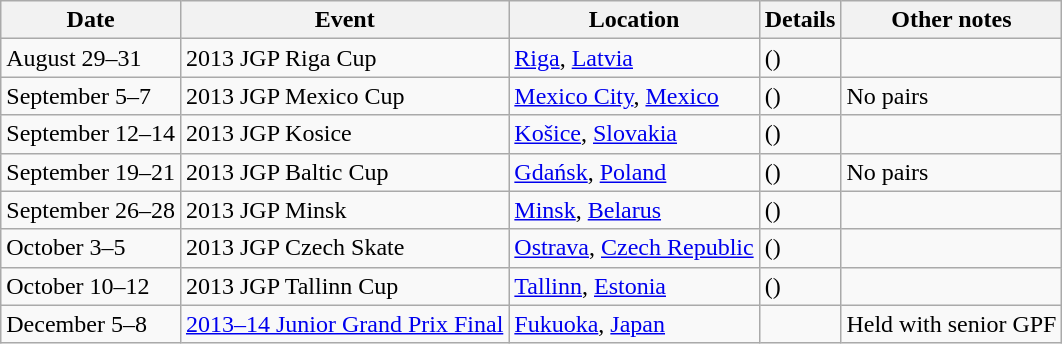<table class="wikitable">
<tr>
<th>Date</th>
<th>Event</th>
<th>Location</th>
<th>Details</th>
<th>Other notes</th>
</tr>
<tr>
<td>August 29–31</td>
<td>2013 JGP Riga Cup</td>
<td><a href='#'>Riga</a>, <a href='#'>Latvia</a></td>
<td> ()</td>
<td></td>
</tr>
<tr>
<td>September 5–7</td>
<td>2013 JGP Mexico Cup</td>
<td><a href='#'>Mexico City</a>, <a href='#'>Mexico</a></td>
<td> ()</td>
<td>No pairs</td>
</tr>
<tr>
<td>September 12–14</td>
<td>2013 JGP Kosice</td>
<td><a href='#'>Košice</a>, <a href='#'>Slovakia</a></td>
<td> ()<br></td>
<td></td>
</tr>
<tr>
<td>September 19–21</td>
<td>2013 JGP Baltic Cup</td>
<td><a href='#'>Gdańsk</a>, <a href='#'>Poland</a></td>
<td> ()</td>
<td>No pairs</td>
</tr>
<tr>
<td>September 26–28</td>
<td>2013 JGP Minsk</td>
<td><a href='#'>Minsk</a>, <a href='#'>Belarus</a></td>
<td> ()</td>
<td></td>
</tr>
<tr>
<td>October 3–5</td>
<td>2013 JGP Czech Skate</td>
<td><a href='#'>Ostrava</a>, <a href='#'>Czech Republic</a></td>
<td> ()<br> </td>
<td></td>
</tr>
<tr>
<td>October 10–12</td>
<td>2013 JGP Tallinn Cup</td>
<td><a href='#'>Tallinn</a>, <a href='#'>Estonia</a></td>
<td> ()</td>
<td></td>
</tr>
<tr>
<td>December 5–8</td>
<td><a href='#'>2013–14 Junior Grand Prix Final</a></td>
<td><a href='#'>Fukuoka</a>, <a href='#'>Japan</a></td>
<td></td>
<td>Held with senior GPF</td>
</tr>
</table>
